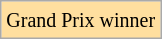<table class="wikitable" align="center">
<tr>
<td style="background:#ffdf9f;"><small>Grand Prix winner</small></td>
</tr>
</table>
